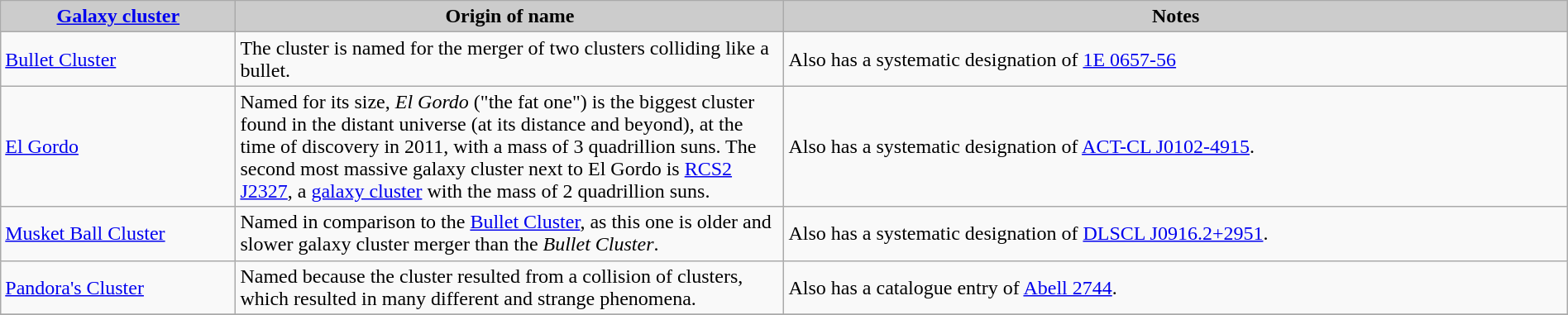<table class="wikitable" width="100%" style="text-align:left;">
<tr>
<th style="background:#CCCCCC;text-align:center;" width="15%"><a href='#'>Galaxy cluster</a></th>
<th style="background:#CCCCCC;text-align:center;" width="35%">Origin of name</th>
<th style="background:#CCCCCC;text-align:center;" width="50%">Notes</th>
</tr>
<tr>
<td><a href='#'>Bullet Cluster</a></td>
<td>The cluster is named for the merger of two clusters colliding like a bullet.</td>
<td>Also has a systematic designation of <a href='#'>1E 0657-56</a></td>
</tr>
<tr>
<td><a href='#'>El Gordo</a></td>
<td>Named for its size, <em>El Gordo</em> ("the fat one") is the biggest cluster found in the distant universe (at its distance and beyond), at the time of discovery in 2011, with a mass of 3 quadrillion suns. The second most massive galaxy cluster next to El Gordo is <a href='#'>RCS2 J2327</a>, a <a href='#'>galaxy cluster</a> with the mass of 2 quadrillion suns.</td>
<td>Also has a systematic designation of <a href='#'>ACT-CL J0102-4915</a>.</td>
</tr>
<tr>
<td><a href='#'>Musket Ball Cluster</a></td>
<td>Named in comparison to the <a href='#'>Bullet Cluster</a>, as this one is older and slower galaxy cluster merger than the <em>Bullet Cluster</em>.</td>
<td>Also has a systematic designation of <a href='#'>DLSCL J0916.2+2951</a>.</td>
</tr>
<tr>
<td><a href='#'>Pandora's Cluster</a></td>
<td>Named because the cluster resulted from a collision of clusters, which resulted in many different and strange phenomena.</td>
<td>Also has a catalogue entry of <a href='#'>Abell 2744</a>.</td>
</tr>
<tr>
</tr>
</table>
